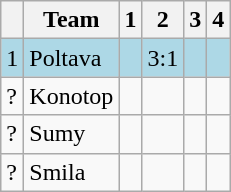<table class="wikitable">
<tr>
<th></th>
<th>Team</th>
<th>1</th>
<th>2</th>
<th>3</th>
<th>4</th>
</tr>
<tr bgcolor=lightblue>
<td>1</td>
<td>Poltava</td>
<td></td>
<td>3:1</td>
<td></td>
<td></td>
</tr>
<tr>
<td>?</td>
<td>Konotop</td>
<td></td>
<td></td>
<td></td>
<td></td>
</tr>
<tr>
<td>?</td>
<td>Sumy</td>
<td></td>
<td></td>
<td></td>
<td></td>
</tr>
<tr>
<td>?</td>
<td>Smila</td>
<td></td>
<td></td>
<td></td>
<td></td>
</tr>
</table>
